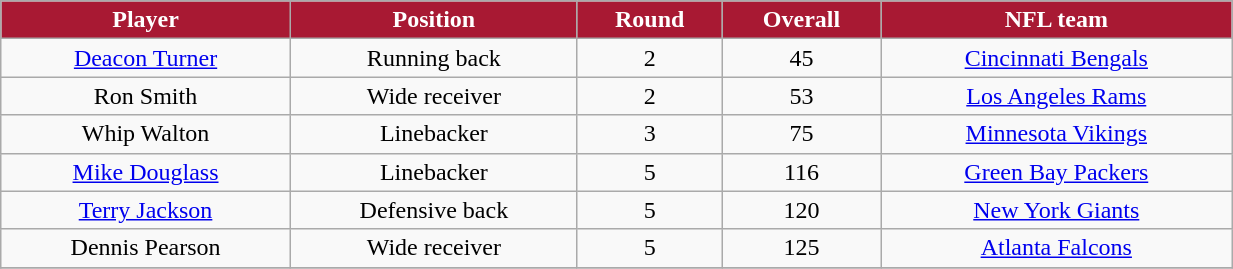<table class="wikitable" width="65%">
<tr>
<th style="background:#A81933;color:#FFFFFF;">Player</th>
<th style="background:#A81933;color:#FFFFFF;">Position</th>
<th style="background:#A81933;color:#FFFFFF;">Round</th>
<th style="background:#A81933;color:#FFFFFF;">Overall</th>
<th style="background:#A81933;color:#FFFFFF;">NFL team</th>
</tr>
<tr align="center" bgcolor="">
<td><a href='#'>Deacon Turner</a></td>
<td>Running back</td>
<td>2</td>
<td>45</td>
<td><a href='#'>Cincinnati Bengals</a></td>
</tr>
<tr align="center" bgcolor="">
<td>Ron Smith</td>
<td>Wide receiver</td>
<td>2</td>
<td>53</td>
<td><a href='#'>Los Angeles Rams</a></td>
</tr>
<tr align="center" bgcolor="">
<td>Whip Walton</td>
<td>Linebacker</td>
<td>3</td>
<td>75</td>
<td><a href='#'>Minnesota Vikings</a></td>
</tr>
<tr align="center" bgcolor="">
<td><a href='#'>Mike Douglass</a></td>
<td>Linebacker</td>
<td>5</td>
<td>116</td>
<td><a href='#'>Green Bay Packers</a></td>
</tr>
<tr align="center" bgcolor="">
<td><a href='#'>Terry Jackson</a></td>
<td>Defensive back</td>
<td>5</td>
<td>120</td>
<td><a href='#'>New York Giants</a></td>
</tr>
<tr align="center" bgcolor="">
<td>Dennis Pearson</td>
<td>Wide receiver</td>
<td>5</td>
<td>125</td>
<td><a href='#'>Atlanta Falcons</a></td>
</tr>
<tr align="center" bgcolor="">
</tr>
</table>
